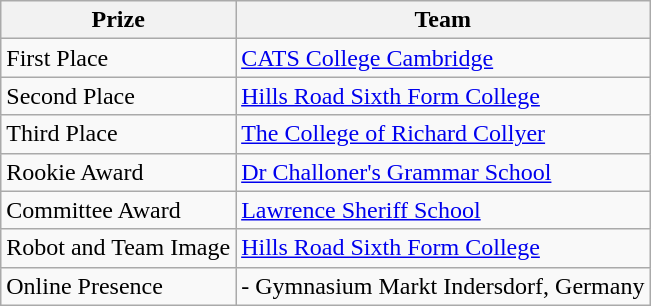<table class="wikitable">
<tr>
<th>Prize</th>
<th>Team</th>
</tr>
<tr>
<td>First Place</td>
<td><a href='#'>CATS College Cambridge</a></td>
</tr>
<tr>
<td>Second Place</td>
<td><a href='#'>Hills Road Sixth Form College</a></td>
</tr>
<tr>
<td>Third Place</td>
<td><a href='#'>The College of Richard Collyer</a></td>
</tr>
<tr>
<td>Rookie Award</td>
<td><a href='#'>Dr Challoner's Grammar School</a></td>
</tr>
<tr>
<td>Committee Award</td>
<td><a href='#'>Lawrence Sheriff School</a></td>
</tr>
<tr>
<td>Robot and Team Image</td>
<td><a href='#'>Hills Road Sixth Form College</a></td>
</tr>
<tr>
<td>Online Presence</td>
<td> - Gymnasium Markt Indersdorf, Germany</td>
</tr>
</table>
